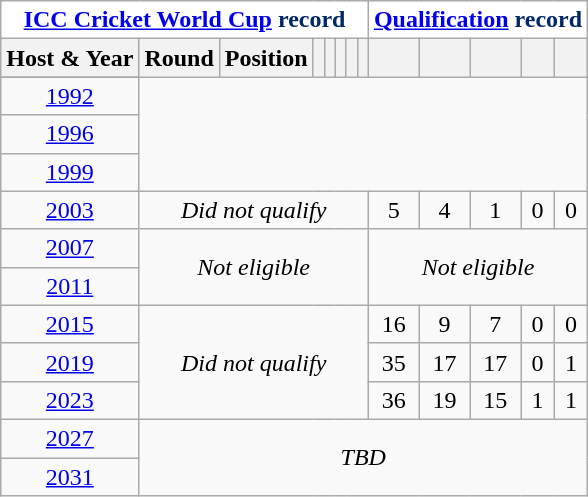<table class="wikitable" style="text-align: center;">
<tr>
<th style="color:#002868; background:white;" colspan=8><a href='#'>ICC Cricket World Cup</a> record</th>
<th style="color:#002868; background:white;" colspan=5><a href='#'>Qualification</a> record</th>
</tr>
<tr>
<th scope="col">Host & Year</th>
<th scope="col">Round</th>
<th scope="col">Position</th>
<th scope="col"></th>
<th scope="col"></th>
<th scope="col"></th>
<th scope="col"></th>
<th scope="col"></th>
<th scope="col"></th>
<th scope="col"></th>
<th scope="col"></th>
<th scope="col"></th>
<th scope="col"></th>
</tr>
<tr>
</tr>
<tr>
<td>  <a href='#'>1992</a></td>
</tr>
<tr>
<td>   <a href='#'>1996</a></td>
</tr>
<tr>
<td>     <a href='#'>1999</a></td>
</tr>
<tr>
<td>   <a href='#'>2003</a></td>
<td colspan="7"><em>Did not qualify</em></td>
<td>5</td>
<td>4</td>
<td>1</td>
<td>0</td>
<td>0</td>
</tr>
<tr>
<td> <a href='#'>2007</a></td>
<td colspan="7" rowspan="2"><em>Not eligible</em></td>
<td colspan="5" rowspan="2"><em>Not eligible</em></td>
</tr>
<tr>
<td>   <a href='#'>2011</a></td>
</tr>
<tr>
<td>  <a href='#'>2015</a></td>
<td colspan="7" rowspan="3"><em>Did not qualify</em></td>
<td>16</td>
<td>9</td>
<td>7</td>
<td>0</td>
<td>0</td>
</tr>
<tr>
<td>  <a href='#'>2019</a></td>
<td>35</td>
<td>17</td>
<td>17</td>
<td>0</td>
<td>1</td>
</tr>
<tr>
<td> <a href='#'>2023</a></td>
<td>36</td>
<td>19</td>
<td>15</td>
<td>1</td>
<td>1</td>
</tr>
<tr>
<td>   <a href='#'>2027</a></td>
<td colspan="12" rowspan="2"><em>TBD</em></td>
</tr>
<tr>
<td> <a href='#'>2031</a></td>
</tr>
</table>
